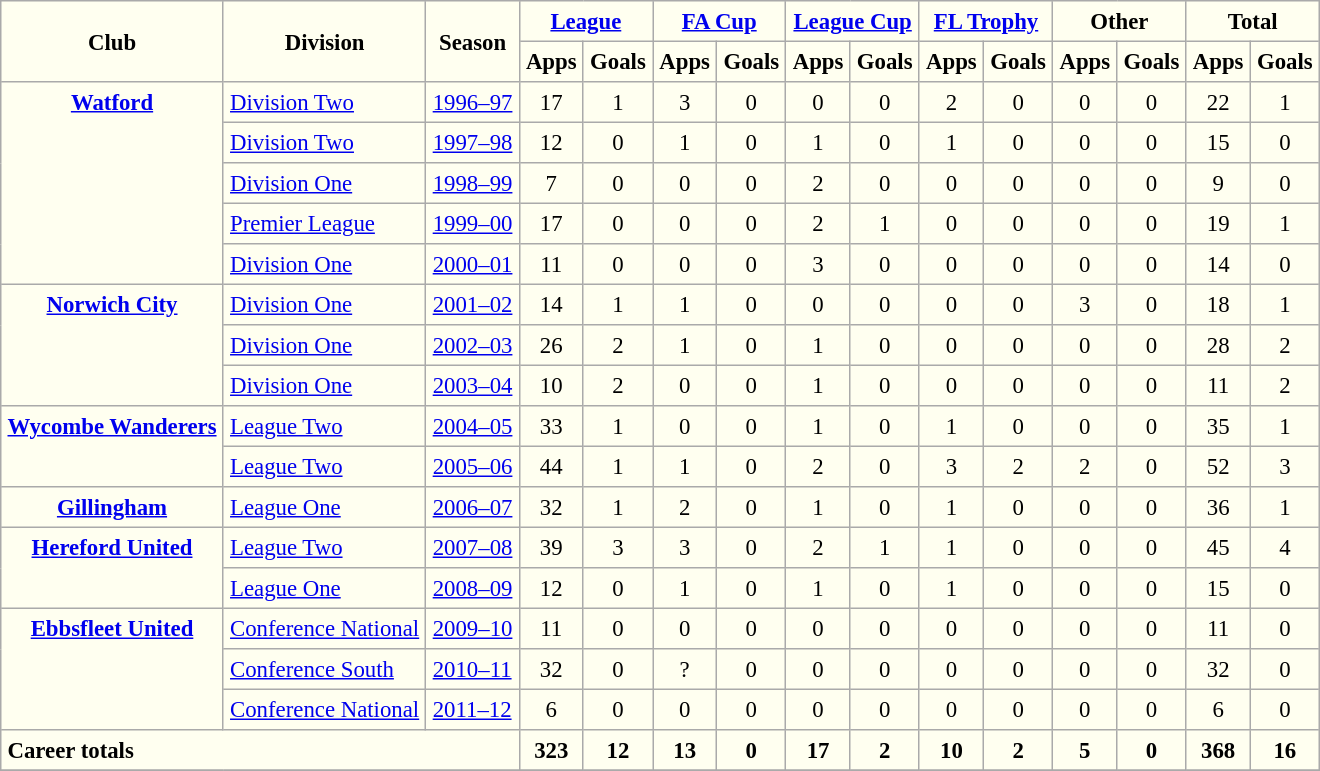<table border=1 cellpadding=4 cellspacing=2 style="background: ivory; font-size: 95%; border: 1px #aaaaaa solid; border-collapse: collapse; clear:center">
<tr>
<th rowspan="2">Club</th>
<th rowspan="2">Division</th>
<th rowspan="2">Season</th>
<th colspan="2"><a href='#'>League</a></th>
<th colspan="2"><a href='#'>FA Cup</a></th>
<th colspan="2"><a href='#'>League Cup</a></th>
<th colspan="2"><a href='#'>FL Trophy</a></th>
<th colspan="2">Other</th>
<th colspan="2">Total</th>
</tr>
<tr>
<th>Apps</th>
<th>Goals</th>
<th>Apps</th>
<th>Goals</th>
<th>Apps</th>
<th>Goals</th>
<th>Apps</th>
<th>Goals</th>
<th>Apps</th>
<th>Goals</th>
<th>Apps</th>
<th>Goals</th>
</tr>
<tr>
<td rowspan="5" align=center valign=top><strong><a href='#'>Watford</a></strong></td>
<td><a href='#'>Division Two</a></td>
<td><a href='#'>1996–97</a></td>
<td align="center">17</td>
<td align="center">1</td>
<td align="center">3</td>
<td align="center">0</td>
<td align="center">0</td>
<td align="center">0</td>
<td align="center">2</td>
<td align="center">0</td>
<td align="center">0</td>
<td align="center">0</td>
<td align="center">22</td>
<td align="center">1</td>
</tr>
<tr>
<td><a href='#'>Division Two</a></td>
<td><a href='#'>1997–98</a></td>
<td align="center">12</td>
<td align="center">0</td>
<td align="center">1</td>
<td align="center">0</td>
<td align="center">1</td>
<td align="center">0</td>
<td align="center">1</td>
<td align="center">0</td>
<td align="center">0</td>
<td align="center">0</td>
<td align="center">15</td>
<td align="center">0</td>
</tr>
<tr>
<td><a href='#'>Division One</a></td>
<td><a href='#'>1998–99</a></td>
<td align="center">7</td>
<td align="center">0</td>
<td align="center">0</td>
<td align="center">0</td>
<td align="center">2</td>
<td align="center">0</td>
<td align="center">0</td>
<td align="center">0</td>
<td align="center">0</td>
<td align="center">0</td>
<td align="center">9</td>
<td align="center">0</td>
</tr>
<tr>
<td><a href='#'>Premier League</a></td>
<td><a href='#'>1999–00</a></td>
<td align="center">17</td>
<td align="center">0</td>
<td align="center">0</td>
<td align="center">0</td>
<td align="center">2</td>
<td align="center">1</td>
<td align="center">0</td>
<td align="center">0</td>
<td align="center">0</td>
<td align="center">0</td>
<td align="center">19</td>
<td align="center">1</td>
</tr>
<tr>
<td><a href='#'>Division One</a></td>
<td><a href='#'>2000–01</a></td>
<td align="center">11</td>
<td align="center">0</td>
<td align="center">0</td>
<td align="center">0</td>
<td align="center">3</td>
<td align="center">0</td>
<td align="center">0</td>
<td align="center">0</td>
<td align="center">0</td>
<td align="center">0</td>
<td align="center">14</td>
<td align="center">0</td>
</tr>
<tr>
<td rowspan="3" align=center valign=top><strong><a href='#'>Norwich City</a></strong></td>
<td><a href='#'>Division One</a></td>
<td><a href='#'>2001–02</a></td>
<td align="center">14</td>
<td align="center">1</td>
<td align="center">1</td>
<td align="center">0</td>
<td align="center">0</td>
<td align="center">0</td>
<td align="center">0</td>
<td align="center">0</td>
<td align="center">3</td>
<td align="center">0</td>
<td align="center">18</td>
<td align="center">1</td>
</tr>
<tr>
<td><a href='#'>Division One</a></td>
<td><a href='#'>2002–03</a></td>
<td align="center">26</td>
<td align="center">2</td>
<td align="center">1</td>
<td align="center">0</td>
<td align="center">1</td>
<td align="center">0</td>
<td align="center">0</td>
<td align="center">0</td>
<td align="center">0</td>
<td align="center">0</td>
<td align="center">28</td>
<td align="center">2</td>
</tr>
<tr>
<td><a href='#'>Division One</a></td>
<td><a href='#'>2003–04</a></td>
<td align="center">10</td>
<td align="center">2</td>
<td align="center">0</td>
<td align="center">0</td>
<td align="center">1</td>
<td align="center">0</td>
<td align="center">0</td>
<td align="center">0</td>
<td align="center">0</td>
<td align="center">0</td>
<td align="center">11</td>
<td align="center">2</td>
</tr>
<tr>
<td rowspan="2" align=center valign=top><strong><a href='#'>Wycombe Wanderers</a></strong></td>
<td><a href='#'>League Two</a></td>
<td><a href='#'>2004–05</a></td>
<td align="center">33</td>
<td align="center">1</td>
<td align="center">0</td>
<td align="center">0</td>
<td align="center">1</td>
<td align="center">0</td>
<td align="center">1</td>
<td align="center">0</td>
<td align="center">0</td>
<td align="center">0</td>
<td align="center">35</td>
<td align="center">1</td>
</tr>
<tr>
<td><a href='#'>League Two</a></td>
<td><a href='#'>2005–06</a></td>
<td align="center">44</td>
<td align="center">1</td>
<td align="center">1</td>
<td align="center">0</td>
<td align="center">2</td>
<td align="center">0</td>
<td align="center">3</td>
<td align="center">2</td>
<td align="center">2</td>
<td align="center">0</td>
<td align="center">52</td>
<td align="center">3</td>
</tr>
<tr>
<td rowspan="1" align=center valign=top><strong><a href='#'>Gillingham</a></strong></td>
<td><a href='#'>League One</a></td>
<td><a href='#'>2006–07</a></td>
<td align="center">32</td>
<td align="center">1</td>
<td align="center">2</td>
<td align="center">0</td>
<td align="center">1</td>
<td align="center">0</td>
<td align="center">1</td>
<td align="center">0</td>
<td align="center">0</td>
<td align="center">0</td>
<td align="center">36</td>
<td align="center">1</td>
</tr>
<tr>
<td rowspan="2" align=center valign=top><strong><a href='#'>Hereford United</a></strong></td>
<td><a href='#'>League Two</a></td>
<td><a href='#'>2007–08</a></td>
<td align="center">39</td>
<td align="center">3</td>
<td align="center">3</td>
<td align="center">0</td>
<td align="center">2</td>
<td align="center">1</td>
<td align="center">1</td>
<td align="center">0</td>
<td align="center">0</td>
<td align="center">0</td>
<td align="center">45</td>
<td align="center">4</td>
</tr>
<tr>
<td><a href='#'>League One</a></td>
<td><a href='#'>2008–09</a></td>
<td align="center">12</td>
<td align="center">0</td>
<td align="center">1</td>
<td align="center">0</td>
<td align="center">1</td>
<td align="center">0</td>
<td align="center">1</td>
<td align="center">0</td>
<td align="center">0</td>
<td align="center">0</td>
<td align="center">15</td>
<td align="center">0</td>
</tr>
<tr>
<td rowspan="3" align=center valign=top><strong><a href='#'>Ebbsfleet United</a></strong></td>
<td><a href='#'>Conference National</a></td>
<td><a href='#'>2009–10</a></td>
<td align="center">11</td>
<td align="center">0</td>
<td align="center">0</td>
<td align="center">0</td>
<td align="center">0</td>
<td align="center">0</td>
<td align="center">0</td>
<td align="center">0</td>
<td align="center">0</td>
<td align="center">0</td>
<td align="center">11</td>
<td align="center">0</td>
</tr>
<tr>
<td><a href='#'>Conference South</a></td>
<td><a href='#'>2010–11</a></td>
<td align="center">32</td>
<td align="center">0</td>
<td align="center">?</td>
<td align="center">0</td>
<td align="center">0</td>
<td align="center">0</td>
<td align="center">0</td>
<td align="center">0</td>
<td align="center">0</td>
<td align="center">0</td>
<td align="center">32</td>
<td align="center">0</td>
</tr>
<tr>
<td><a href='#'>Conference National</a></td>
<td><a href='#'>2011–12</a></td>
<td align="center">6</td>
<td align="center">0</td>
<td align="center">0</td>
<td align="center">0</td>
<td align="center">0</td>
<td align="center">0</td>
<td align="center">0</td>
<td align="center">0</td>
<td align="center">0</td>
<td align="center">0</td>
<td align="center">6</td>
<td align="center">0</td>
</tr>
<tr>
<td colspan=3><strong>Career totals</strong></td>
<td align="center"><strong>323</strong></td>
<td align="center"><strong>12</strong></td>
<td align="center"><strong>13</strong></td>
<td align="center"><strong>0</strong></td>
<td align="center"><strong>17</strong></td>
<td align="center"><strong>2</strong></td>
<td align="center"><strong>10</strong></td>
<td align="center"><strong>2</strong></td>
<td align="center"><strong>5</strong></td>
<td align="center"><strong>0</strong></td>
<td align="center"><strong>368</strong></td>
<td align="center"><strong>16</strong></td>
</tr>
<tr>
</tr>
</table>
